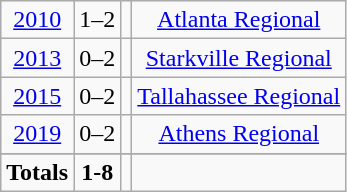<table class="wikitable">
<tr align="center">
<td><a href='#'>2010</a></td>
<td>1–2</td>
<td></td>
<td><a href='#'>Atlanta Regional</a></td>
</tr>
<tr style="text-align:center;">
<td><a href='#'>2013</a></td>
<td>0–2</td>
<td></td>
<td><a href='#'>Starkville Regional</a></td>
</tr>
<tr style="text-align:center;">
<td><a href='#'>2015</a></td>
<td>0–2</td>
<td></td>
<td><a href='#'>Tallahassee Regional</a></td>
</tr>
<tr style="text-align:center;">
<td><a href='#'>2019</a></td>
<td>0–2</td>
<td></td>
<td><a href='#'>Athens Regional</a></td>
</tr>
<tr style="text-align:center;">
</tr>
<tr align="center">
<td><strong>Totals</strong></td>
<td><strong>1-8</strong></td>
<td><strong></strong></td>
<td></td>
</tr>
</table>
